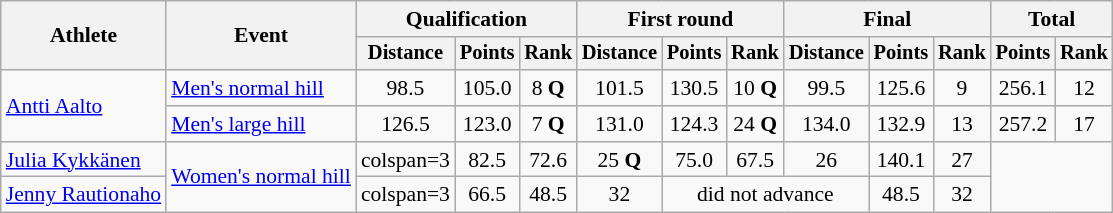<table class=wikitable style=font-size:90%;text-align:center>
<tr>
<th rowspan=2>Athlete</th>
<th rowspan=2>Event</th>
<th colspan=3>Qualification</th>
<th colspan=3>First round</th>
<th colspan=3>Final</th>
<th colspan=2>Total</th>
</tr>
<tr style=font-size:95%>
<th>Distance</th>
<th>Points</th>
<th>Rank</th>
<th>Distance</th>
<th>Points</th>
<th>Rank</th>
<th>Distance</th>
<th>Points</th>
<th>Rank</th>
<th>Points</th>
<th>Rank</th>
</tr>
<tr>
<td align=left rowspan=2><a href='#'>Antti Aalto</a></td>
<td align=left><a href='#'>Men's normal hill</a></td>
<td>98.5</td>
<td>105.0</td>
<td>8 <strong>Q</strong></td>
<td>101.5</td>
<td>130.5</td>
<td>10 <strong>Q</strong></td>
<td>99.5</td>
<td>125.6</td>
<td>9</td>
<td>256.1</td>
<td>12</td>
</tr>
<tr>
<td align=left><a href='#'>Men's large hill</a></td>
<td>126.5</td>
<td>123.0</td>
<td>7 <strong>Q</strong></td>
<td>131.0</td>
<td>124.3</td>
<td>24 <strong>Q</strong></td>
<td>134.0</td>
<td>132.9</td>
<td>13</td>
<td>257.2</td>
<td>17</td>
</tr>
<tr>
<td align=left><a href='#'>Julia Kykkänen</a></td>
<td align=left rowspan=2><a href='#'>Women's normal hill</a></td>
<td>colspan=3 </td>
<td>82.5</td>
<td>72.6</td>
<td>25 <strong>Q</strong></td>
<td>75.0</td>
<td>67.5</td>
<td>26</td>
<td>140.1</td>
<td>27</td>
</tr>
<tr>
<td align=left><a href='#'>Jenny Rautionaho</a></td>
<td>colspan=3 </td>
<td>66.5</td>
<td>48.5</td>
<td>32</td>
<td colspan=3>did not advance</td>
<td>48.5</td>
<td>32</td>
</tr>
</table>
